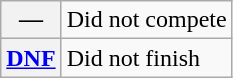<table class="wikitable">
<tr>
<th scope="row">—</th>
<td>Did not compete</td>
</tr>
<tr>
<th scope="row"><a href='#'>DNF</a></th>
<td>Did not finish</td>
</tr>
</table>
